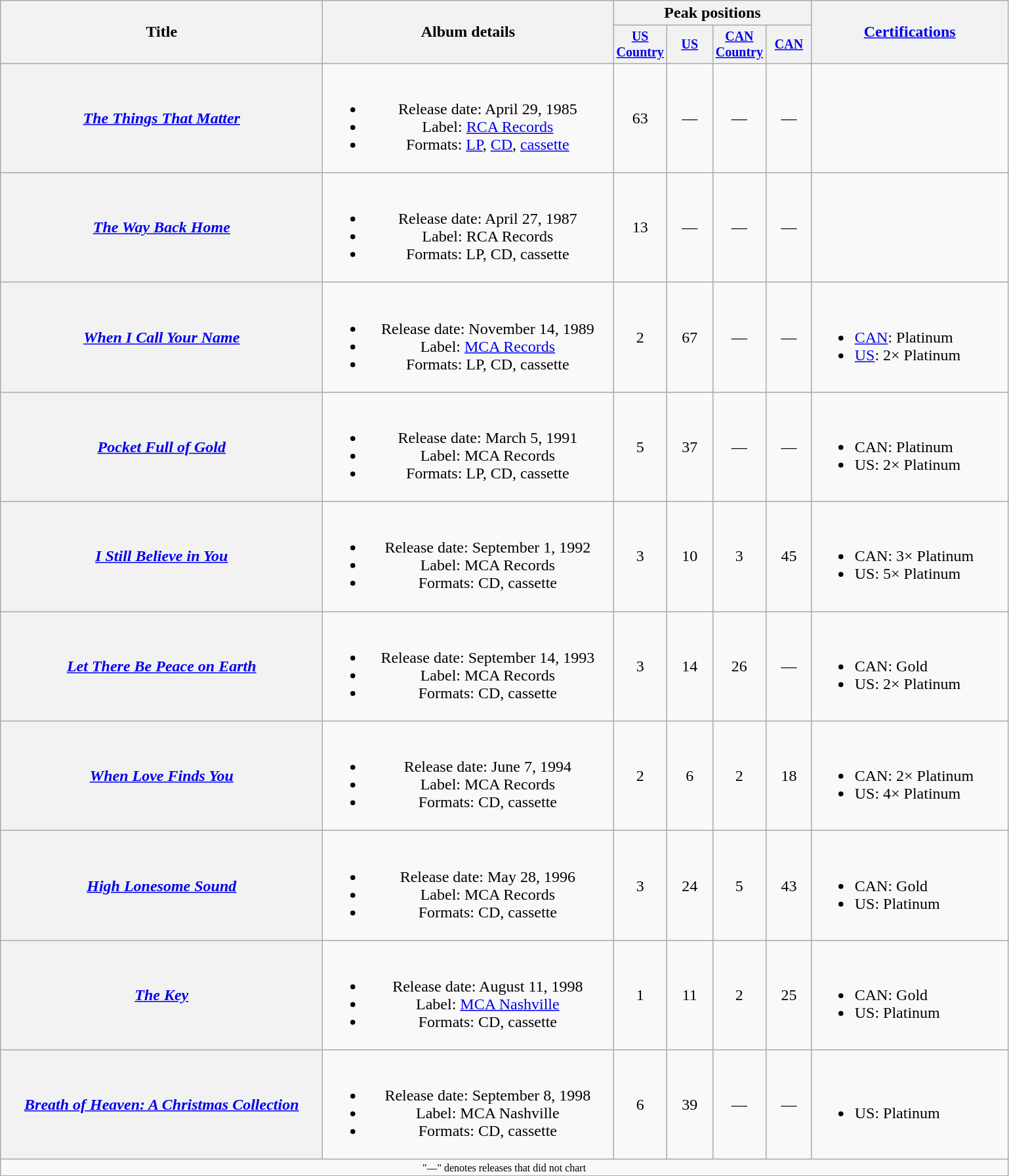<table class="wikitable plainrowheaders" style="text-align:center;">
<tr>
<th rowspan="2" style="width:20em;">Title</th>
<th rowspan="2" style="width:18em;">Album details</th>
<th colspan="4">Peak positions</th>
<th rowspan="2" style="width:12em;"><a href='#'>Certifications</a></th>
</tr>
<tr style="font-size:smaller;">
<th width="40"><a href='#'>US Country</a><br></th>
<th width="40"><a href='#'>US</a><br></th>
<th width="40"><a href='#'>CAN Country</a><br></th>
<th width="40"><a href='#'>CAN</a><br></th>
</tr>
<tr>
<th scope="row"><em><a href='#'>The Things That Matter</a></em></th>
<td><br><ul><li>Release date: April 29, 1985</li><li>Label: <a href='#'>RCA Records</a></li><li>Formats: <a href='#'>LP</a>, <a href='#'>CD</a>, <a href='#'>cassette</a></li></ul></td>
<td>63</td>
<td>—</td>
<td>—</td>
<td>—</td>
<td></td>
</tr>
<tr>
<th scope="row"><em><a href='#'>The Way Back Home</a></em></th>
<td><br><ul><li>Release date: April 27, 1987</li><li>Label: RCA Records</li><li>Formats: LP, CD, cassette</li></ul></td>
<td>13</td>
<td>—</td>
<td>—</td>
<td>—</td>
<td></td>
</tr>
<tr>
<th scope="row"><em><a href='#'>When I Call Your Name</a></em></th>
<td><br><ul><li>Release date: November 14, 1989</li><li>Label: <a href='#'>MCA Records</a></li><li>Formats: LP, CD, cassette</li></ul></td>
<td>2</td>
<td>67</td>
<td>—</td>
<td>—</td>
<td align="left"><br><ul><li><a href='#'>CAN</a>: Platinum</li><li><a href='#'>US</a>: 2× Platinum</li></ul></td>
</tr>
<tr>
<th scope="row"><em><a href='#'>Pocket Full of Gold</a></em></th>
<td><br><ul><li>Release date: March 5, 1991</li><li>Label: MCA Records</li><li>Formats: LP, CD, cassette</li></ul></td>
<td>5</td>
<td>37</td>
<td>—</td>
<td>—</td>
<td align="left"><br><ul><li>CAN: Platinum</li><li>US: 2× Platinum</li></ul></td>
</tr>
<tr>
<th scope="row"><em><a href='#'>I Still Believe in You</a></em></th>
<td><br><ul><li>Release date: September 1, 1992</li><li>Label: MCA Records</li><li>Formats: CD, cassette</li></ul></td>
<td>3</td>
<td>10</td>
<td>3</td>
<td>45</td>
<td align="left"><br><ul><li>CAN: 3× Platinum</li><li>US: 5× Platinum</li></ul></td>
</tr>
<tr>
<th scope="row"><em><a href='#'>Let There Be Peace on Earth</a></em></th>
<td><br><ul><li>Release date: September 14, 1993</li><li>Label: MCA Records</li><li>Formats: CD, cassette</li></ul></td>
<td>3</td>
<td>14</td>
<td>26</td>
<td>—</td>
<td align="left"><br><ul><li>CAN: Gold</li><li>US: 2× Platinum</li></ul></td>
</tr>
<tr>
<th scope="row"><em><a href='#'>When Love Finds You</a></em></th>
<td><br><ul><li>Release date: June 7, 1994</li><li>Label: MCA Records</li><li>Formats: CD, cassette</li></ul></td>
<td>2</td>
<td>6</td>
<td>2</td>
<td>18</td>
<td align="left"><br><ul><li>CAN: 2× Platinum</li><li>US: 4× Platinum</li></ul></td>
</tr>
<tr>
<th scope="row"><em><a href='#'>High Lonesome Sound</a></em></th>
<td><br><ul><li>Release date: May 28, 1996</li><li>Label: MCA Records</li><li>Formats: CD, cassette</li></ul></td>
<td>3</td>
<td>24</td>
<td>5</td>
<td>43</td>
<td align="left"><br><ul><li>CAN: Gold</li><li>US: Platinum</li></ul></td>
</tr>
<tr>
<th scope="row"><em><a href='#'>The Key</a></em></th>
<td><br><ul><li>Release date: August 11, 1998</li><li>Label: <a href='#'>MCA Nashville</a></li><li>Formats: CD, cassette</li></ul></td>
<td>1</td>
<td>11</td>
<td>2</td>
<td>25</td>
<td align="left"><br><ul><li>CAN: Gold</li><li>US: Platinum</li></ul></td>
</tr>
<tr>
<th scope="row"><em><a href='#'>Breath of Heaven: A Christmas Collection</a></em><br></th>
<td><br><ul><li>Release date: September 8, 1998</li><li>Label: MCA Nashville</li><li>Formats: CD, cassette</li></ul></td>
<td>6</td>
<td>39</td>
<td>—</td>
<td>—</td>
<td align="left"><br><ul><li>US: Platinum</li></ul></td>
</tr>
<tr>
<td colspan="7" style="font-size:8pt">"—" denotes releases that did not chart</td>
</tr>
</table>
